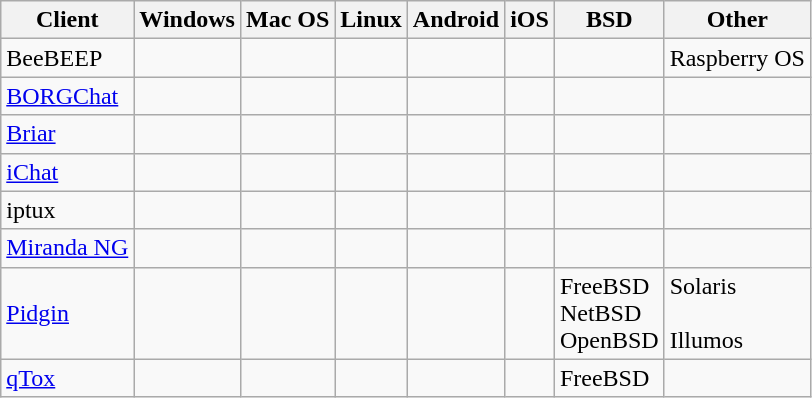<table class="wikitable">
<tr>
<th>Client</th>
<th>Windows</th>
<th>Mac OS</th>
<th>Linux</th>
<th>Android</th>
<th>iOS</th>
<th>BSD</th>
<th>Other</th>
</tr>
<tr>
<td>BeeBEEP</td>
<td></td>
<td></td>
<td></td>
<td></td>
<td></td>
<td></td>
<td>Raspberry OS</td>
</tr>
<tr>
<td><a href='#'>BORGChat</a></td>
<td></td>
<td></td>
<td></td>
<td></td>
<td></td>
<td></td>
<td></td>
</tr>
<tr>
<td><a href='#'>Briar</a></td>
<td></td>
<td></td>
<td></td>
<td></td>
<td></td>
<td></td>
<td></td>
</tr>
<tr>
<td><a href='#'>iChat</a></td>
<td></td>
<td></td>
<td></td>
<td></td>
<td></td>
<td></td>
<td></td>
</tr>
<tr>
<td>iptux</td>
<td></td>
<td></td>
<td></td>
<td></td>
<td></td>
<td></td>
<td></td>
</tr>
<tr>
<td><a href='#'>Miranda NG</a></td>
<td></td>
<td></td>
<td></td>
<td></td>
<td></td>
<td></td>
<td></td>
</tr>
<tr>
<td><a href='#'>Pidgin</a></td>
<td></td>
<td></td>
<td></td>
<td></td>
<td></td>
<td>FreeBSD <br>NetBSD <br>OpenBSD</td>
<td>Solaris <br> <br> Illumos</td>
</tr>
<tr>
<td><a href='#'>qTox</a></td>
<td></td>
<td></td>
<td></td>
<td></td>
<td></td>
<td>FreeBSD</td>
<td></td>
</tr>
</table>
